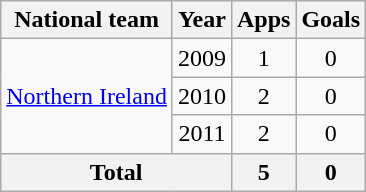<table class=wikitable style="text-align: center">
<tr>
<th>National team</th>
<th>Year</th>
<th>Apps</th>
<th>Goals</th>
</tr>
<tr>
<td rowspan=3><a href='#'>Northern Ireland</a></td>
<td>2009</td>
<td>1</td>
<td>0</td>
</tr>
<tr>
<td>2010</td>
<td>2</td>
<td>0</td>
</tr>
<tr>
<td>2011</td>
<td>2</td>
<td>0</td>
</tr>
<tr>
<th colspan=2>Total</th>
<th>5</th>
<th>0</th>
</tr>
</table>
